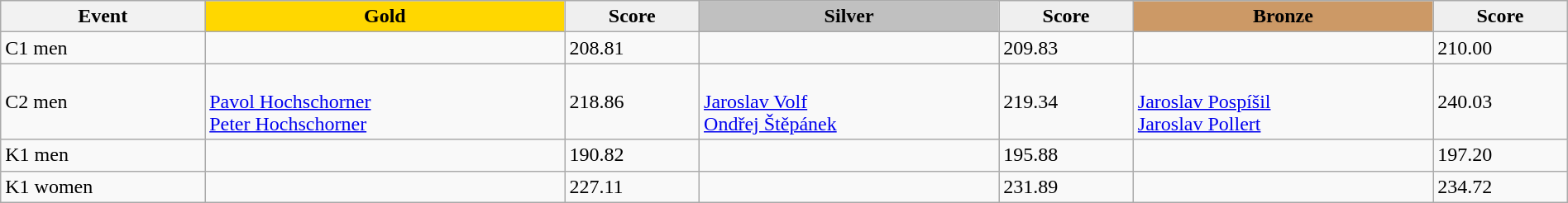<table class="wikitable" width=100%>
<tr>
<th>Event</th>
<td align=center bgcolor="gold"><strong>Gold</strong></td>
<td align=center bgcolor="EFEFEF"><strong>Score</strong></td>
<td align=center bgcolor="silver"><strong>Silver</strong></td>
<td align=center bgcolor="EFEFEF"><strong>Score</strong></td>
<td align=center bgcolor="CC9966"><strong>Bronze</strong></td>
<td align=center bgcolor="EFEFEF"><strong>Score</strong></td>
</tr>
<tr>
<td>C1 men</td>
<td></td>
<td>208.81</td>
<td></td>
<td>209.83</td>
<td></td>
<td>210.00</td>
</tr>
<tr>
<td>C2 men</td>
<td><br><a href='#'>Pavol Hochschorner</a><br><a href='#'>Peter Hochschorner</a></td>
<td>218.86</td>
<td><br><a href='#'>Jaroslav Volf</a><br><a href='#'>Ondřej Štěpánek</a></td>
<td>219.34</td>
<td><br><a href='#'>Jaroslav Pospíšil</a><br><a href='#'>Jaroslav Pollert</a></td>
<td>240.03</td>
</tr>
<tr>
<td>K1 men</td>
<td></td>
<td>190.82</td>
<td></td>
<td>195.88</td>
<td></td>
<td>197.20</td>
</tr>
<tr>
<td>K1 women</td>
<td></td>
<td>227.11</td>
<td></td>
<td>231.89</td>
<td></td>
<td>234.72</td>
</tr>
</table>
